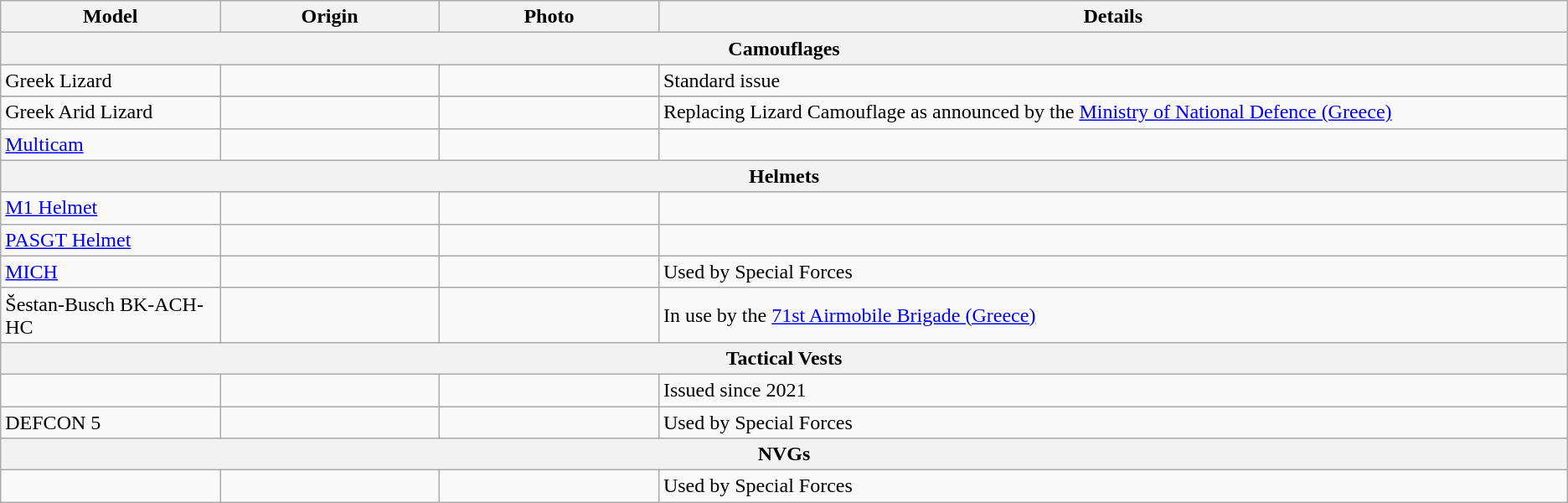<table class="wikitable">
<tr>
<th>Model</th>
<th>Origin</th>
<th>Photo</th>
<th>Details</th>
</tr>
<tr>
<th colspan="4">Camouflages</th>
</tr>
<tr>
<td style="text-align:left; width:14%">Greek Lizard</td>
<td style="text-align:left; width:14%"></td>
<td style="text-align:left; width:14%"></td>
<td>Standard issue</td>
</tr>
<tr>
</tr>
<tr>
<td style="text-align:left; width:14%">Greek Arid Lizard</td>
<td style="text-align:left; width:14%"></td>
<td></td>
<td>Replacing Lizard Camouflage as announced by the <a href='#'>Ministry of National Defence (Greece)</a></td>
</tr>
<tr>
<td><a href='#'>Multicam</a></td>
<td></td>
<td></td>
<td></td>
</tr>
<tr>
<th colspan="4">Helmets</th>
</tr>
<tr>
<td><a href='#'>M1 Helmet</a></td>
<td></td>
<td></td>
<td></td>
</tr>
<tr>
<td><a href='#'>PASGT Helmet</a></td>
<td></td>
<td></td>
<td></td>
</tr>
<tr>
<td><a href='#'>MICH</a></td>
<td></td>
<td></td>
<td>Used by Special Forces</td>
</tr>
<tr>
<td>Šestan-Busch BK-ACH-HC</td>
<td></td>
<td></td>
<td>In use by the <a href='#'>71st Airmobile Brigade (Greece)</a></td>
</tr>
<tr>
<th colspan="4">Tactical Vests</th>
</tr>
<tr>
<td></td>
<td></td>
<td></td>
<td>Issued since 2021</td>
</tr>
<tr>
<td>DEFCON 5</td>
<td></td>
<td></td>
<td>Used by Special Forces</td>
</tr>
<tr>
<th colspan="4">NVGs</th>
</tr>
<tr>
<td></td>
<td></td>
<td></td>
<td>Used by Special Forces</td>
</tr>
</table>
